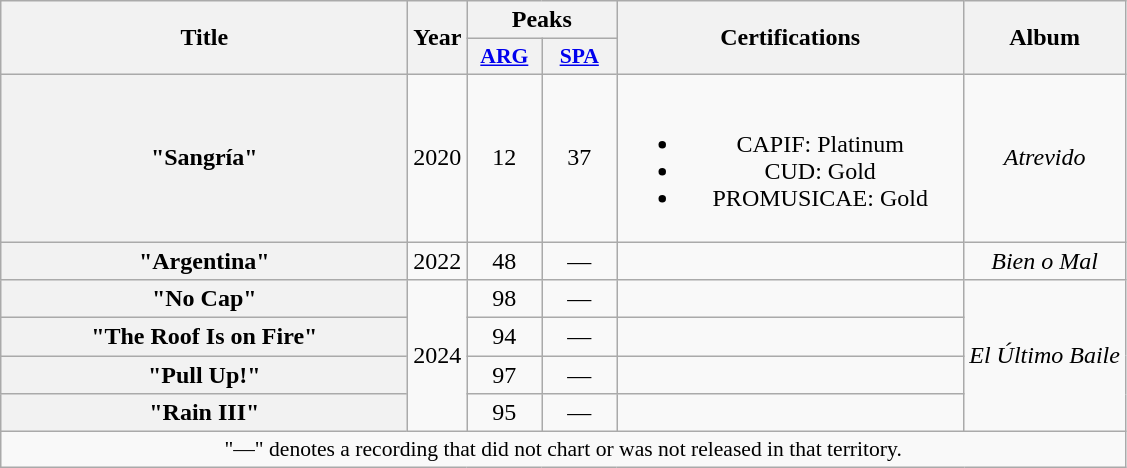<table class="wikitable plainrowheaders" style="text-align:center;">
<tr>
<th scope="col" rowspan="2" style="width:16.5em;">Title</th>
<th scope="col" rowspan="2" style="width:1em;">Year</th>
<th colspan="2">Peaks</th>
<th scope="col" rowspan="2" style="width:14em;">Certifications</th>
<th scope="col" rowspan="2">Album</th>
</tr>
<tr>
<th scope="col" style="width:3em;font-size:90%;"><a href='#'>ARG</a><br></th>
<th scope="col" style="width:3em;font-size:90%;"><a href='#'>SPA</a><br></th>
</tr>
<tr>
<th scope="row">"Sangría"<br></th>
<td>2020</td>
<td>12</td>
<td>37</td>
<td><br><ul><li>CAPIF: Platinum</li><li>CUD: Gold</li><li>PROMUSICAE: Gold</li></ul></td>
<td><em>Atrevido</em></td>
</tr>
<tr>
<th scope="row">"Argentina"<br></th>
<td>2022</td>
<td>48</td>
<td>—</td>
<td></td>
<td><em>Bien o Mal</em></td>
</tr>
<tr>
<th scope="row">"No Cap"</th>
<td rowspan="4">2024</td>
<td>98</td>
<td>—</td>
<td></td>
<td rowspan="4"><em>El Último Baile</em></td>
</tr>
<tr>
<th scope="row">"The Roof Is on Fire"</th>
<td>94</td>
<td>—</td>
<td></td>
</tr>
<tr>
<th scope="row">"Pull Up!"</th>
<td>97</td>
<td>—</td>
<td></td>
</tr>
<tr>
<th scope="row">"Rain III"</th>
<td>95</td>
<td>—</td>
<td></td>
</tr>
<tr>
<td colspan="9" style="font-size:90%">"—" denotes a recording that did not chart or was not released in that territory.</td>
</tr>
</table>
